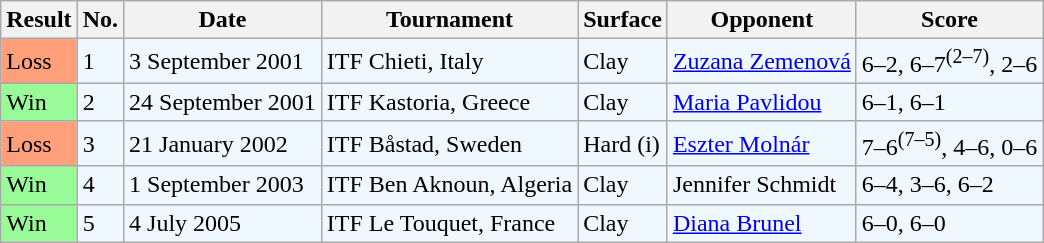<table class="sortable wikitable">
<tr>
<th>Result</th>
<th>No.</th>
<th>Date</th>
<th>Tournament</th>
<th>Surface</th>
<th>Opponent</th>
<th>Score</th>
</tr>
<tr style="background:#f0f8ff;">
<td style="background:#ffa07a;">Loss</td>
<td>1</td>
<td>3 September 2001</td>
<td>ITF Chieti, Italy</td>
<td>Clay</td>
<td> <a href='#'>Zuzana Zemenová</a></td>
<td>6–2, 6–7<sup>(2–7)</sup>, 2–6</td>
</tr>
<tr style="background:#f0f8ff;">
<td style="background:#98fb98;">Win</td>
<td>2</td>
<td>24 September 2001</td>
<td>ITF Kastoria, Greece</td>
<td>Clay</td>
<td> <a href='#'>Maria Pavlidou</a></td>
<td>6–1, 6–1</td>
</tr>
<tr style="background:#f0f8ff;">
<td style="background:#ffa07a;">Loss</td>
<td>3</td>
<td>21 January 2002</td>
<td>ITF Båstad, Sweden</td>
<td>Hard (i)</td>
<td> <a href='#'>Eszter Molnár</a></td>
<td>7–6<sup>(7–5)</sup>, 4–6, 0–6</td>
</tr>
<tr style="background:#f0f8ff;">
<td style="background:#98fb98;">Win</td>
<td>4</td>
<td>1 September 2003</td>
<td>ITF Ben Aknoun, Algeria</td>
<td>Clay</td>
<td> Jennifer Schmidt</td>
<td>6–4, 3–6, 6–2</td>
</tr>
<tr style="background:#f0f8ff;">
<td style="background:#98fb98;">Win</td>
<td>5</td>
<td>4 July 2005</td>
<td>ITF Le Touquet, France</td>
<td>Clay</td>
<td> <a href='#'>Diana Brunel</a></td>
<td>6–0, 6–0</td>
</tr>
</table>
